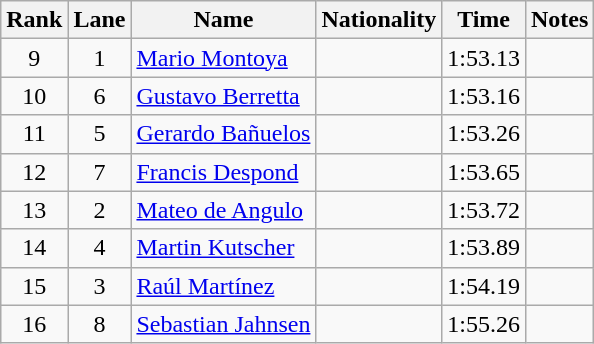<table class="wikitable sortable" style="text-align:center">
<tr>
<th>Rank</th>
<th>Lane</th>
<th>Name</th>
<th>Nationality</th>
<th>Time</th>
<th>Notes</th>
</tr>
<tr>
<td>9</td>
<td>1</td>
<td align=left><a href='#'>Mario Montoya</a></td>
<td align=left></td>
<td>1:53.13</td>
<td></td>
</tr>
<tr>
<td>10</td>
<td>6</td>
<td align=left><a href='#'>Gustavo Berretta</a></td>
<td align=left></td>
<td>1:53.16</td>
<td></td>
</tr>
<tr>
<td>11</td>
<td>5</td>
<td align=left><a href='#'>Gerardo Bañuelos</a></td>
<td align=left></td>
<td>1:53.26</td>
<td></td>
</tr>
<tr>
<td>12</td>
<td>7</td>
<td align=left><a href='#'>Francis Despond</a></td>
<td align=left></td>
<td>1:53.65</td>
<td></td>
</tr>
<tr>
<td>13</td>
<td>2</td>
<td align=left><a href='#'>Mateo de Angulo</a></td>
<td align=left></td>
<td>1:53.72</td>
<td></td>
</tr>
<tr>
<td>14</td>
<td>4</td>
<td align=left><a href='#'>Martin Kutscher</a></td>
<td align=left></td>
<td>1:53.89</td>
<td></td>
</tr>
<tr>
<td>15</td>
<td>3</td>
<td align=left><a href='#'>Raúl Martínez</a></td>
<td align=left></td>
<td>1:54.19</td>
<td></td>
</tr>
<tr>
<td>16</td>
<td>8</td>
<td align=left><a href='#'>Sebastian Jahnsen</a></td>
<td align=left></td>
<td>1:55.26</td>
<td></td>
</tr>
</table>
